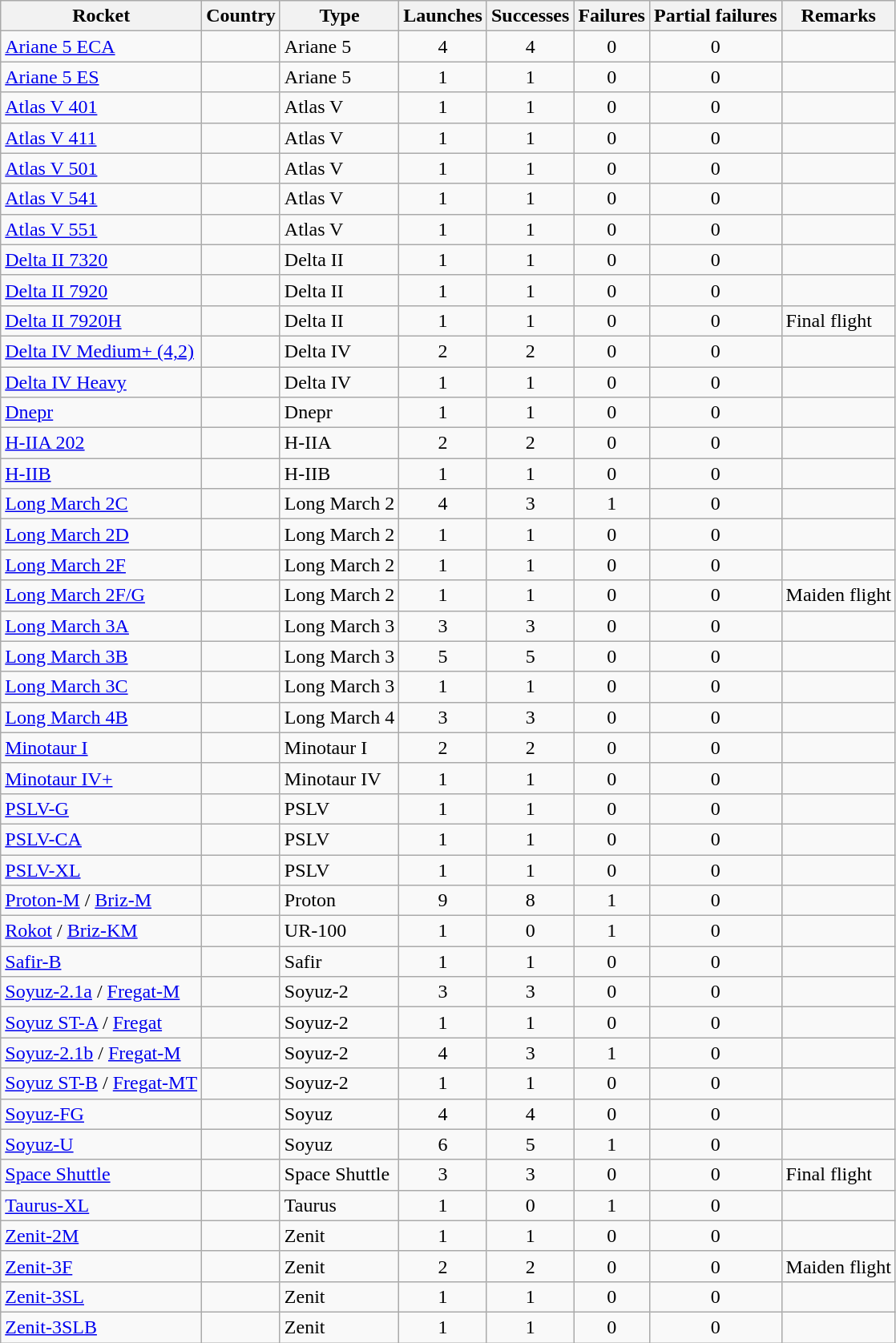<table class="wikitable sortable collapsible collapsed" style=text-align:center>
<tr>
<th>Rocket</th>
<th>Country</th>
<th>Type</th>
<th>Launches</th>
<th>Successes</th>
<th>Failures</th>
<th>Partial failures</th>
<th>Remarks</th>
</tr>
<tr>
<td align=left><a href='#'>Ariane 5 ECA</a></td>
<td align=left></td>
<td align=left>Ariane 5</td>
<td>4</td>
<td>4</td>
<td>0</td>
<td>0</td>
<td></td>
</tr>
<tr>
<td align=left><a href='#'>Ariane 5 ES</a></td>
<td align=left></td>
<td align=left>Ariane 5</td>
<td>1</td>
<td>1</td>
<td>0</td>
<td>0</td>
<td></td>
</tr>
<tr>
<td align=left><a href='#'>Atlas V 401</a></td>
<td align=left></td>
<td align=left>Atlas V</td>
<td>1</td>
<td>1</td>
<td>0</td>
<td>0</td>
<td></td>
</tr>
<tr>
<td align=left><a href='#'>Atlas V 411</a></td>
<td align=left></td>
<td align=left>Atlas V</td>
<td>1</td>
<td>1</td>
<td>0</td>
<td>0</td>
<td></td>
</tr>
<tr>
<td align=left><a href='#'>Atlas V 501</a></td>
<td align=left></td>
<td align=left>Atlas V</td>
<td>1</td>
<td>1</td>
<td>0</td>
<td>0</td>
<td></td>
</tr>
<tr>
<td align=left><a href='#'>Atlas V 541</a></td>
<td align=left></td>
<td align=left>Atlas V</td>
<td>1</td>
<td>1</td>
<td>0</td>
<td>0</td>
<td></td>
</tr>
<tr>
<td align=left><a href='#'>Atlas V 551</a></td>
<td align=left></td>
<td align=left>Atlas V</td>
<td>1</td>
<td>1</td>
<td>0</td>
<td>0</td>
<td></td>
</tr>
<tr>
<td align=left><a href='#'>Delta II 7320</a></td>
<td align=left></td>
<td align=left>Delta II</td>
<td>1</td>
<td>1</td>
<td>0</td>
<td>0</td>
<td></td>
</tr>
<tr>
<td align=left><a href='#'>Delta II 7920</a></td>
<td align=left></td>
<td align=left>Delta II</td>
<td>1</td>
<td>1</td>
<td>0</td>
<td>0</td>
<td></td>
</tr>
<tr>
<td align=left><a href='#'>Delta II 7920H</a></td>
<td align=left></td>
<td align=left>Delta II</td>
<td>1</td>
<td>1</td>
<td>0</td>
<td>0</td>
<td align=left>Final flight</td>
</tr>
<tr>
<td align=left><a href='#'>Delta IV Medium+ (4,2)</a></td>
<td align=left></td>
<td align=left>Delta IV</td>
<td>2</td>
<td>2</td>
<td>0</td>
<td>0</td>
<td></td>
</tr>
<tr>
<td align=left><a href='#'>Delta IV Heavy</a></td>
<td align=left></td>
<td align=left>Delta IV</td>
<td>1</td>
<td>1</td>
<td>0</td>
<td>0</td>
<td></td>
</tr>
<tr>
<td align=left><a href='#'>Dnepr</a></td>
<td align=left></td>
<td align=left>Dnepr</td>
<td>1</td>
<td>1</td>
<td>0</td>
<td>0</td>
<td></td>
</tr>
<tr>
<td align=left><a href='#'>H-IIA 202</a></td>
<td align=left></td>
<td align=left>H-IIA</td>
<td>2</td>
<td>2</td>
<td>0</td>
<td>0</td>
<td></td>
</tr>
<tr>
<td align=left><a href='#'>H-IIB</a></td>
<td align=left></td>
<td align=left>H-IIB</td>
<td>1</td>
<td>1</td>
<td>0</td>
<td>0</td>
<td></td>
</tr>
<tr>
<td align=left><a href='#'>Long March 2C</a></td>
<td align=left></td>
<td align=left>Long March 2</td>
<td>4</td>
<td>3</td>
<td>1</td>
<td>0</td>
<td></td>
</tr>
<tr>
<td align=left><a href='#'>Long March 2D</a></td>
<td align=left></td>
<td align=left>Long March 2</td>
<td>1</td>
<td>1</td>
<td>0</td>
<td>0</td>
<td></td>
</tr>
<tr>
<td align=left><a href='#'>Long March 2F</a></td>
<td align=left></td>
<td align=left>Long March 2</td>
<td>1</td>
<td>1</td>
<td>0</td>
<td>0</td>
<td></td>
</tr>
<tr>
<td align=left><a href='#'>Long March 2F/G</a></td>
<td align=left></td>
<td align=left>Long March 2</td>
<td>1</td>
<td>1</td>
<td>0</td>
<td>0</td>
<td align=left>Maiden flight</td>
</tr>
<tr>
<td align=left><a href='#'>Long March 3A</a></td>
<td align=left></td>
<td align=left>Long March 3</td>
<td>3</td>
<td>3</td>
<td>0</td>
<td>0</td>
<td></td>
</tr>
<tr>
<td align=left><a href='#'>Long March 3B</a></td>
<td align=left></td>
<td align=left>Long March 3</td>
<td>5</td>
<td>5</td>
<td>0</td>
<td>0</td>
<td></td>
</tr>
<tr>
<td align=left><a href='#'>Long March 3C</a></td>
<td align=left></td>
<td align=left>Long March 3</td>
<td>1</td>
<td>1</td>
<td>0</td>
<td>0</td>
<td></td>
</tr>
<tr>
<td align=left><a href='#'>Long March 4B</a></td>
<td align=left></td>
<td align=left>Long March 4</td>
<td>3</td>
<td>3</td>
<td>0</td>
<td>0</td>
<td></td>
</tr>
<tr>
<td align=left><a href='#'>Minotaur I</a></td>
<td align=left></td>
<td align=left>Minotaur I</td>
<td>2</td>
<td>2</td>
<td>0</td>
<td>0</td>
<td></td>
</tr>
<tr>
<td align=left><a href='#'>Minotaur IV+</a></td>
<td align=left></td>
<td align=left>Minotaur IV</td>
<td>1</td>
<td>1</td>
<td>0</td>
<td>0</td>
<td></td>
</tr>
<tr>
<td align=left><a href='#'>PSLV-G</a></td>
<td align=left></td>
<td align=left>PSLV</td>
<td>1</td>
<td>1</td>
<td>0</td>
<td>0</td>
<td></td>
</tr>
<tr>
<td align=left><a href='#'>PSLV-CA</a></td>
<td align=left></td>
<td align=left>PSLV</td>
<td>1</td>
<td>1</td>
<td>0</td>
<td>0</td>
<td></td>
</tr>
<tr>
<td align=left><a href='#'>PSLV-XL</a></td>
<td align=left></td>
<td align=left>PSLV</td>
<td>1</td>
<td>1</td>
<td>0</td>
<td>0</td>
<td></td>
</tr>
<tr>
<td align=left><a href='#'>Proton-M</a> / <a href='#'>Briz-M</a></td>
<td align=left></td>
<td align=left>Proton</td>
<td>9</td>
<td>8</td>
<td>1</td>
<td>0</td>
<td></td>
</tr>
<tr>
<td align=left><a href='#'>Rokot</a> / <a href='#'>Briz-KM</a></td>
<td align=left></td>
<td align=left>UR-100</td>
<td>1</td>
<td>0</td>
<td>1</td>
<td>0</td>
<td></td>
</tr>
<tr>
<td align=left><a href='#'>Safir-B</a></td>
<td align=left></td>
<td align=left>Safir</td>
<td>1</td>
<td>1</td>
<td>0</td>
<td>0</td>
<td></td>
</tr>
<tr>
<td align=left><a href='#'>Soyuz-2.1a</a> / <a href='#'>Fregat-M</a></td>
<td align=left></td>
<td align=left>Soyuz-2</td>
<td>3</td>
<td>3</td>
<td>0</td>
<td>0</td>
<td></td>
</tr>
<tr>
<td align=left><a href='#'>Soyuz ST-A</a> / <a href='#'>Fregat</a></td>
<td align=left></td>
<td align=left>Soyuz-2</td>
<td>1</td>
<td>1</td>
<td>0</td>
<td>0</td>
</tr>
<tr>
<td align=left><a href='#'>Soyuz-2.1b</a> / <a href='#'>Fregat-M</a></td>
<td align=left></td>
<td align=left>Soyuz-2</td>
<td>4</td>
<td>3</td>
<td>1</td>
<td>0</td>
<td></td>
</tr>
<tr>
<td align=left><a href='#'>Soyuz ST-B</a> / <a href='#'>Fregat-MT</a></td>
<td align=left></td>
<td align=left>Soyuz-2</td>
<td>1</td>
<td>1</td>
<td>0</td>
<td>0</td>
<td></td>
</tr>
<tr>
<td align=left><a href='#'>Soyuz-FG</a></td>
<td align=left></td>
<td align=left>Soyuz</td>
<td>4</td>
<td>4</td>
<td>0</td>
<td>0</td>
<td></td>
</tr>
<tr>
<td align=left><a href='#'>Soyuz-U</a></td>
<td align=left></td>
<td align=left>Soyuz</td>
<td>6</td>
<td>5</td>
<td>1</td>
<td>0</td>
<td></td>
</tr>
<tr>
<td align=left><a href='#'>Space Shuttle</a></td>
<td align=left></td>
<td align=left>Space Shuttle</td>
<td>3</td>
<td>3</td>
<td>0</td>
<td>0</td>
<td align=left>Final flight</td>
</tr>
<tr>
<td align=left><a href='#'>Taurus-XL</a></td>
<td align=left></td>
<td align=left>Taurus</td>
<td>1</td>
<td>0</td>
<td>1</td>
<td>0</td>
<td></td>
</tr>
<tr>
<td align=left><a href='#'>Zenit-2M</a></td>
<td align=left></td>
<td align=left>Zenit</td>
<td>1</td>
<td>1</td>
<td>0</td>
<td>0</td>
<td></td>
</tr>
<tr>
<td align=left><a href='#'>Zenit-3F</a></td>
<td align=left></td>
<td align=left>Zenit</td>
<td>2</td>
<td>2</td>
<td>0</td>
<td>0</td>
<td align=left>Maiden flight</td>
</tr>
<tr>
<td align=left><a href='#'>Zenit-3SL</a></td>
<td align=left></td>
<td align=left>Zenit</td>
<td>1</td>
<td>1</td>
<td>0</td>
<td>0</td>
<td></td>
</tr>
<tr>
<td align=left><a href='#'>Zenit-3SLB</a></td>
<td align=left></td>
<td align=left>Zenit</td>
<td>1</td>
<td>1</td>
<td>0</td>
<td>0</td>
<td></td>
</tr>
</table>
